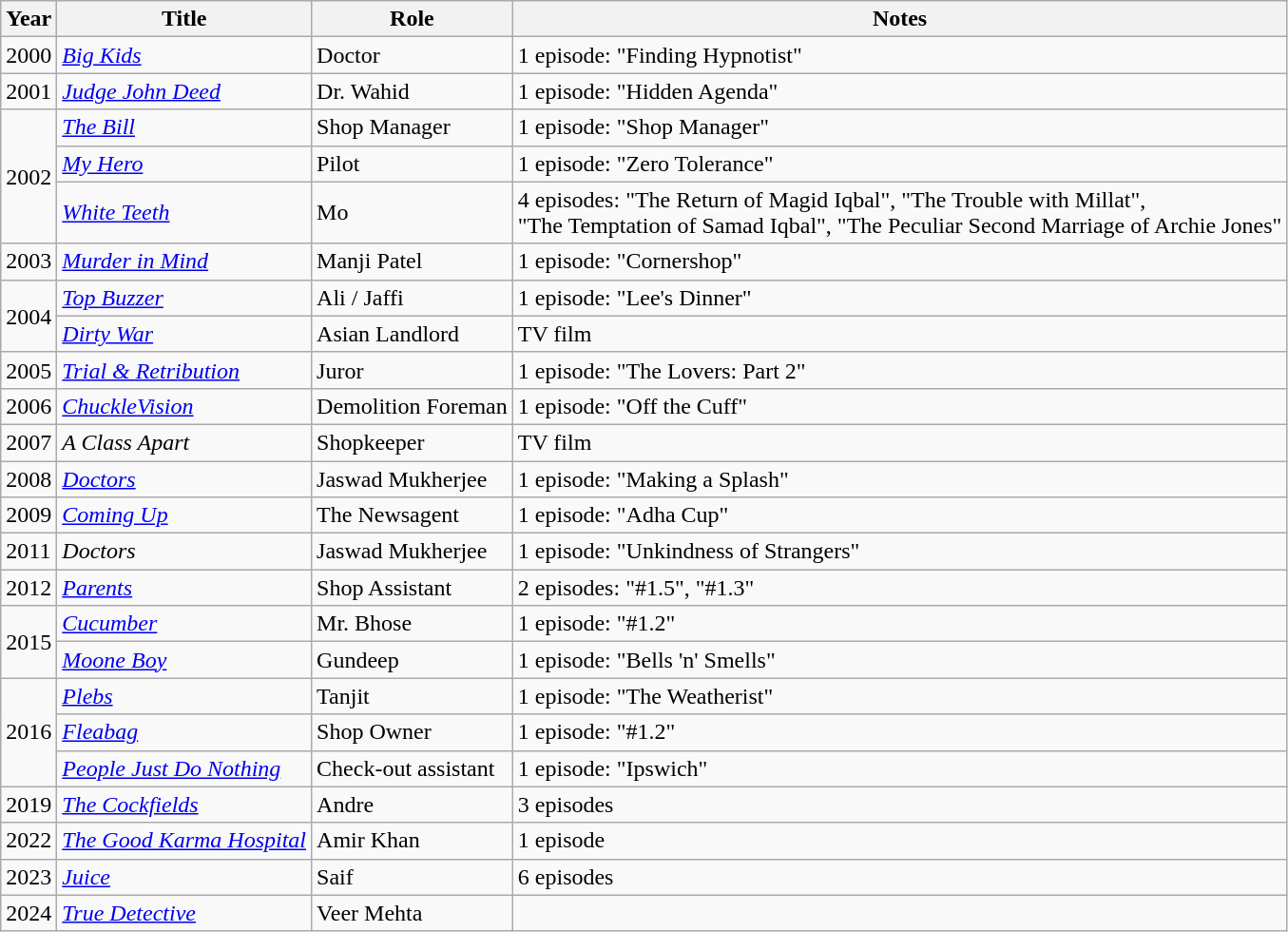<table class="wikitable" style="font-size: 100%;">
<tr>
<th>Year</th>
<th>Title</th>
<th>Role</th>
<th>Notes</th>
</tr>
<tr>
<td rowspan="1">2000</td>
<td><em><a href='#'>Big Kids</a></em></td>
<td>Doctor</td>
<td>1 episode: "Finding Hypnotist"</td>
</tr>
<tr>
<td rowspan="1">2001</td>
<td><em><a href='#'>Judge John Deed</a></em></td>
<td>Dr. Wahid</td>
<td>1 episode: "Hidden Agenda"</td>
</tr>
<tr>
<td rowspan="3">2002</td>
<td><em><a href='#'>The Bill</a></em></td>
<td>Shop Manager</td>
<td>1 episode: "Shop Manager"</td>
</tr>
<tr>
<td><em><a href='#'>My Hero</a></em></td>
<td>Pilot</td>
<td>1 episode: "Zero Tolerance"</td>
</tr>
<tr>
<td><em><a href='#'>White Teeth</a></em></td>
<td>Mo</td>
<td>4 episodes: "The Return of Magid Iqbal", "The Trouble with Millat",<br>"The Temptation of Samad Iqbal", "The Peculiar Second Marriage of Archie Jones"</td>
</tr>
<tr>
<td rowspan="1">2003</td>
<td><em><a href='#'>Murder in Mind</a></em></td>
<td>Manji Patel</td>
<td>1 episode: "Cornershop"</td>
</tr>
<tr>
<td rowspan="2">2004</td>
<td><em><a href='#'>Top Buzzer</a></em></td>
<td>Ali / Jaffi</td>
<td>1 episode: "Lee's Dinner"</td>
</tr>
<tr>
<td><em><a href='#'>Dirty War</a></em></td>
<td>Asian Landlord</td>
<td>TV film</td>
</tr>
<tr>
<td rowspan="1">2005</td>
<td><em><a href='#'>Trial & Retribution</a></em></td>
<td>Juror</td>
<td>1 episode: "The Lovers: Part 2"</td>
</tr>
<tr>
<td rowspan="1">2006</td>
<td><em><a href='#'>ChuckleVision</a></em></td>
<td>Demolition Foreman</td>
<td>1 episode: "Off the Cuff"</td>
</tr>
<tr>
<td rowspan="1">2007</td>
<td><em>A Class Apart</em></td>
<td>Shopkeeper</td>
<td>TV film</td>
</tr>
<tr>
<td rowspan="1">2008</td>
<td><em><a href='#'>Doctors</a></em></td>
<td>Jaswad Mukherjee</td>
<td>1 episode: "Making a Splash"</td>
</tr>
<tr>
<td rowspan="1">2009</td>
<td><em><a href='#'>Coming Up</a></em></td>
<td>The Newsagent</td>
<td>1 episode: "Adha Cup"</td>
</tr>
<tr>
<td rowspan="1">2011</td>
<td><em>Doctors</em></td>
<td>Jaswad Mukherjee</td>
<td>1 episode: "Unkindness of Strangers"</td>
</tr>
<tr>
<td rowspan="1">2012</td>
<td><em><a href='#'>Parents</a></em></td>
<td>Shop Assistant</td>
<td>2 episodes: "#1.5", "#1.3"</td>
</tr>
<tr>
<td rowspan="2">2015</td>
<td><em><a href='#'>Cucumber</a></em></td>
<td>Mr. Bhose</td>
<td>1 episode: "#1.2"</td>
</tr>
<tr>
<td><em><a href='#'>Moone Boy</a></em></td>
<td>Gundeep</td>
<td>1 episode: "Bells 'n' Smells"</td>
</tr>
<tr>
<td rowspan="3">2016</td>
<td><em><a href='#'>Plebs</a></em></td>
<td>Tanjit</td>
<td>1 episode: "The Weatherist"</td>
</tr>
<tr>
<td><em><a href='#'>Fleabag</a></em></td>
<td>Shop Owner</td>
<td>1 episode: "#1.2"</td>
</tr>
<tr>
<td><em><a href='#'>People Just Do Nothing</a></em></td>
<td>Check-out assistant</td>
<td>1 episode: "Ipswich"</td>
</tr>
<tr>
<td>2019</td>
<td><em><a href='#'>The Cockfields</a></em></td>
<td>Andre</td>
<td>3 episodes</td>
</tr>
<tr>
<td>2022</td>
<td><em><a href='#'>The Good Karma Hospital</a></em></td>
<td>Amir Khan</td>
<td>1 episode</td>
</tr>
<tr>
<td>2023</td>
<td><em><a href='#'>Juice</a></em></td>
<td>Saif</td>
<td>6 episodes</td>
</tr>
<tr>
<td>2024</td>
<td><em><a href='#'>True Detective</a></em></td>
<td>Veer Mehta</td>
<td></td>
</tr>
</table>
